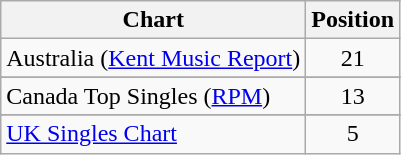<table class="wikitable sortable">
<tr>
<th>Chart</th>
<th>Position</th>
</tr>
<tr>
<td>Australia (<a href='#'>Kent Music Report</a>)</td>
<td align="center">21</td>
</tr>
<tr>
</tr>
<tr>
<td>Canada Top Singles (<a href='#'>RPM</a>)</td>
<td align="center">13</td>
</tr>
<tr>
</tr>
<tr>
</tr>
<tr>
</tr>
<tr>
</tr>
<tr>
<td><a href='#'>UK Singles Chart</a></td>
<td align="center">5</td>
</tr>
</table>
